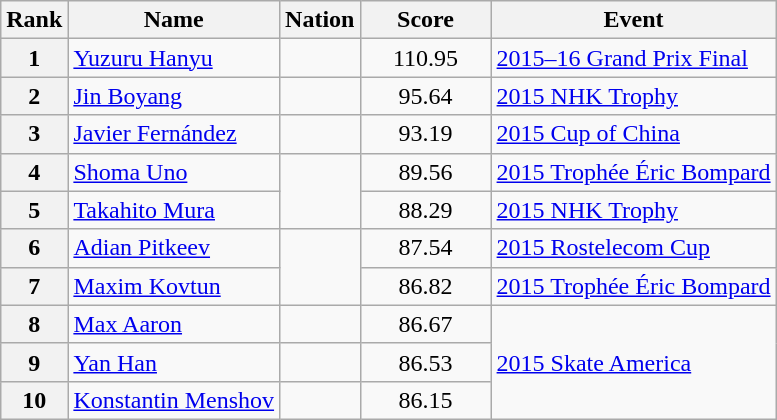<table class="wikitable sortable">
<tr>
<th>Rank</th>
<th>Name</th>
<th>Nation</th>
<th style="width:80px;">Score</th>
<th>Event</th>
</tr>
<tr>
<th>1</th>
<td><a href='#'>Yuzuru Hanyu</a></td>
<td></td>
<td style="text-align:center;">110.95</td>
<td><a href='#'>2015–16 Grand Prix Final</a></td>
</tr>
<tr>
<th>2</th>
<td><a href='#'>Jin Boyang</a></td>
<td></td>
<td style="text-align:center;">95.64</td>
<td><a href='#'>2015 NHK Trophy</a></td>
</tr>
<tr>
<th>3</th>
<td><a href='#'>Javier Fernández</a></td>
<td></td>
<td style="text-align:center;">93.19</td>
<td><a href='#'>2015 Cup of China</a></td>
</tr>
<tr>
<th>4</th>
<td><a href='#'>Shoma Uno</a></td>
<td rowspan="2"></td>
<td style="text-align:center;">89.56</td>
<td><a href='#'>2015 Trophée Éric Bompard</a></td>
</tr>
<tr>
<th>5</th>
<td><a href='#'>Takahito Mura</a></td>
<td style="text-align:center;">88.29</td>
<td><a href='#'>2015 NHK Trophy</a></td>
</tr>
<tr>
<th>6</th>
<td><a href='#'>Adian Pitkeev</a></td>
<td rowspan="2"></td>
<td style="text-align:center;">87.54</td>
<td><a href='#'>2015 Rostelecom Cup</a></td>
</tr>
<tr>
<th>7</th>
<td><a href='#'>Maxim Kovtun</a></td>
<td style="text-align:center;">86.82</td>
<td><a href='#'>2015 Trophée Éric Bompard</a></td>
</tr>
<tr>
<th>8</th>
<td><a href='#'>Max Aaron</a></td>
<td></td>
<td style="text-align:center;">86.67</td>
<td rowspan="3"><a href='#'>2015 Skate America</a></td>
</tr>
<tr>
<th>9</th>
<td><a href='#'>Yan Han</a></td>
<td></td>
<td style="text-align:center;">86.53</td>
</tr>
<tr>
<th>10</th>
<td><a href='#'>Konstantin Menshov</a></td>
<td></td>
<td style="text-align:center;">86.15</td>
</tr>
</table>
